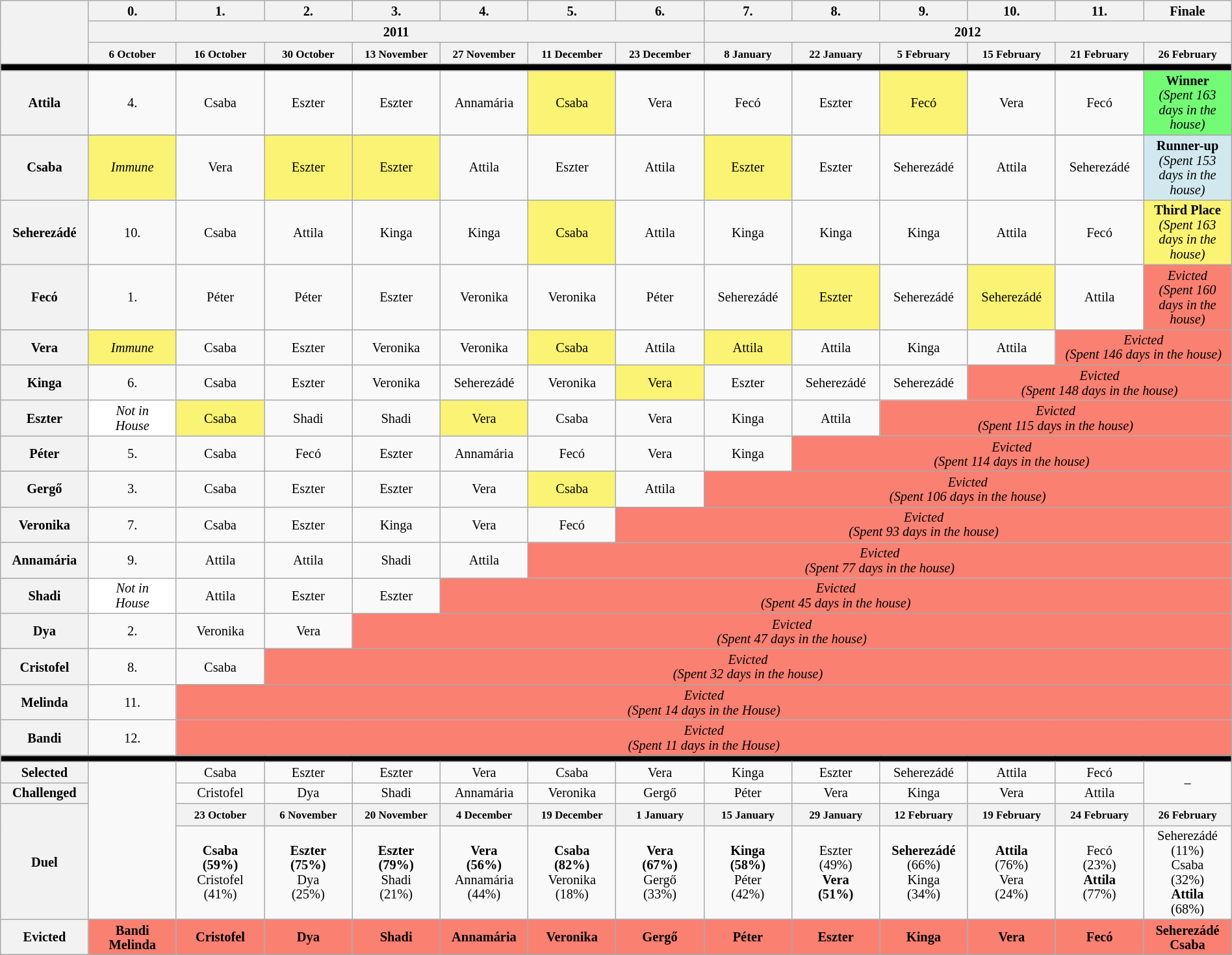<table class="wikitable" style="font-size:85%; text-align:center; line-height:15px; width: 100%;">
<tr>
<th rowspan="3" style="width:7%"></th>
<th style="width:7%">0.</th>
<th style="width:7%">1.</th>
<th style="width:7%">2.</th>
<th style="width:7%">3.</th>
<th style="width:7%">4.</th>
<th style="width:7%">5.</th>
<th style="width:7%">6.</th>
<th style="width:7%">7.</th>
<th style="width:7%">8.</th>
<th style="width:7%">9.</th>
<th style="width:7%">10.</th>
<th style="width:7%">11.</th>
<th style="width:7%">Finale</th>
</tr>
<tr>
<th colspan="7">2011</th>
<th ! colspan="6">2012</th>
</tr>
<tr>
<th><small>6 October</small></th>
<th><small>16 October</small></th>
<th><small>30 October</small></th>
<th><small>13 November</small></th>
<th><small>27 November</small></th>
<th><small>11 December</small></th>
<th><small>23 December</small></th>
<th><small>8 January</small></th>
<th><small>22 January</small></th>
<th><small>5 February</small></th>
<th><small>15 February</small></th>
<th><small>21 February</small></th>
<th><small>26 February</small></th>
</tr>
<tr>
<td style="background:#000;" colspan="14"></td>
</tr>
<tr>
<th><strong>Attila</strong></th>
<td>4.</td>
<td>Csaba</td>
<td>Eszter</td>
<td>Eszter</td>
<td>Annamária</td>
<td style="background:#FBF373">Csaba</td>
<td>Vera</td>
<td>Fecó</td>
<td>Eszter</td>
<td style="background:#FBF373">Fecó</td>
<td>Vera</td>
<td>Fecó</td>
<td style="background:#73FB76"><strong>Winner</strong><br><em>(Spent 163 days in the house)</em></td>
</tr>
<tr>
</tr>
<tr>
<th><strong>Csaba</strong></th>
<td style="background:#FBF373"><em>Immune</em></td>
<td>Vera</td>
<td style="background:#FBF373">Eszter</td>
<td style="background:#FBF373">Eszter</td>
<td>Attila</td>
<td>Eszter</td>
<td>Attila</td>
<td style="background:#FBF373">Eszter</td>
<td>Eszter</td>
<td>Seherezádé</td>
<td>Attila</td>
<td>Seherezádé</td>
<td style="background:#D1E8EF"><strong>Runner-up</strong><br><em>(Spent 153 days in the house)</em></td>
</tr>
<tr>
<th><strong>Seherezádé</strong></th>
<td>10.</td>
<td>Csaba</td>
<td>Attila</td>
<td>Kinga</td>
<td>Kinga</td>
<td style="background:#FBF373">Csaba</td>
<td>Attila</td>
<td>Kinga</td>
<td>Kinga</td>
<td>Kinga</td>
<td>Attila</td>
<td>Fecó</td>
<td style="background:#FBF373"><strong>Third Place</strong><br><em>(Spent 163 days in the house)</em></td>
</tr>
<tr>
<th><strong>Fecó</strong></th>
<td>1.</td>
<td>Péter</td>
<td>Péter</td>
<td>Eszter</td>
<td>Veronika</td>
<td>Veronika</td>
<td>Péter</td>
<td>Seherezádé</td>
<td style="background:#FBF373">Eszter</td>
<td>Seherezádé</td>
<td style="background:#FBF373">Seherezádé</td>
<td>Attila</td>
<td style="background:#fa8072"><em>Evicted<br>(Spent 160 days in the house)</em></td>
</tr>
<tr>
<th><strong>Vera</strong></th>
<td style="background:#FBF373"><em>Immune</em></td>
<td>Csaba</td>
<td>Eszter</td>
<td>Veronika</td>
<td>Veronika</td>
<td style="background:#FBF373">Csaba</td>
<td>Attila</td>
<td style="background:#FBF373">Attila</td>
<td>Attila</td>
<td>Kinga</td>
<td>Attila</td>
<td style="background:#fa8072" colspan="2"><em>Evicted<br>(Spent 146 days in the house)</em></td>
</tr>
<tr>
<th><strong>Kinga</strong></th>
<td>6.</td>
<td>Csaba</td>
<td>Eszter</td>
<td>Veronika</td>
<td>Seherezádé</td>
<td>Veronika</td>
<td style="background:#FBF373">Vera</td>
<td>Eszter</td>
<td>Seherezádé</td>
<td>Seherezádé</td>
<td style="background:#fa8072" colspan="3"><em>Evicted<br>(Spent 148 days in the house)</em></td>
</tr>
<tr>
<th><strong>Eszter</strong></th>
<td style=background:white><em>Not in<br>House</em></td>
<td style="background:#FBF373">Csaba</td>
<td>Shadi</td>
<td>Shadi</td>
<td style="background:#FBF373">Vera</td>
<td>Csaba</td>
<td>Vera</td>
<td>Kinga</td>
<td>Attila</td>
<td style="background:#fa8072" colspan="4"><em>Evicted<br>(Spent 115 days in the house)</em></td>
</tr>
<tr>
<th><strong>Péter</strong></th>
<td>5.</td>
<td>Csaba</td>
<td>Fecó</td>
<td>Eszter</td>
<td>Annamária</td>
<td>Fecó</td>
<td>Vera</td>
<td>Kinga</td>
<td style="background:#fa8072" colspan="5"><em>Evicted<br>(Spent 114 days in the house)</em></td>
</tr>
<tr>
<th><strong>Gergő</strong></th>
<td>3.</td>
<td>Csaba</td>
<td>Eszter</td>
<td>Eszter</td>
<td>Vera</td>
<td style="background:#FBF373">Csaba</td>
<td>Attila</td>
<td style="background:#fa8072" colspan="6"><em>Evicted<br>(Spent 106 days in the house)</em></td>
</tr>
<tr>
<th><strong>Veronika</strong></th>
<td>7.</td>
<td>Csaba</td>
<td>Eszter</td>
<td>Kinga</td>
<td>Vera</td>
<td>Fecó</td>
<td style="background:#fa8072" colspan="7"><em>Evicted<br>(Spent 93 days in the house)</em></td>
</tr>
<tr>
<th><strong>Annamária</strong></th>
<td>9.</td>
<td>Attila</td>
<td>Attila</td>
<td>Shadi</td>
<td>Attila</td>
<td style="background:#fa8072" colspan="8"><em>Evicted<br>(Spent 77 days in the house)</em></td>
</tr>
<tr>
<th><strong>Shadi</strong></th>
<td style=background:white><em>Not in<br>House</em></td>
<td>Attila</td>
<td>Eszter</td>
<td>Eszter</td>
<td style="background:#fa8072" colspan="9"><em>Evicted<br>(Spent 45 days in the house)</em></td>
</tr>
<tr>
<th><strong>Dya</strong></th>
<td>2.</td>
<td>Veronika</td>
<td>Vera</td>
<td style="background:#fa8072" colspan="10"><em>Evicted<br>(Spent 47 days in the house)</em></td>
</tr>
<tr>
<th><strong>Cristofel</strong></th>
<td>8.</td>
<td>Csaba</td>
<td style="background:#fa8072" colspan="11"><em>Evicted<br>(Spent 32 days in the house)</em></td>
</tr>
<tr>
<th><strong>Melinda</strong></th>
<td>11.</td>
<td style="background:#fa8072" colspan="12"><em>Evicted<br>(Spent 14 days in the House)</em></td>
</tr>
<tr>
<th><strong>Bandi</strong></th>
<td>12.</td>
<td style="background:#fa8072" colspan="12"><em>Evicted<br>(Spent 11 days in the House)</em></td>
</tr>
<tr>
<td style="background:#000;" colspan="14"></td>
</tr>
<tr>
<th><strong>Selected</strong></th>
<td rowspan="4"></td>
<td>Csaba</td>
<td>Eszter</td>
<td>Eszter</td>
<td>Vera</td>
<td>Csaba</td>
<td>Vera</td>
<td>Kinga</td>
<td>Eszter</td>
<td>Seherezádé</td>
<td>Attila</td>
<td>Fecó</td>
<td rowspan="2">–</td>
</tr>
<tr>
<th><strong>Challenged</strong></th>
<td>Cristofel</td>
<td>Dya</td>
<td>Shadi</td>
<td>Annamária</td>
<td>Veronika</td>
<td>Gergő</td>
<td>Péter</td>
<td>Vera</td>
<td>Kinga</td>
<td>Vera</td>
<td>Attila</td>
</tr>
<tr>
<th rowspan="2"><strong>Duel</strong></th>
<th><small>23 October</small></th>
<th><small>6 November</small></th>
<th><small>20 November</small></th>
<th><small>4 December</small></th>
<th><small>19 December</small></th>
<th><small>1 January</small></th>
<th><small>15 January</small></th>
<th><small>29 January</small></th>
<th><small>12 February</small></th>
<th><small>19 February</small></th>
<th><small>24 February</small></th>
<th><small>26 February</small></th>
</tr>
<tr>
<td><strong>Csaba<br>(59%)</strong><br>Cristofel<br>(41%)</td>
<td><strong>Eszter<br>(75%)</strong><br>Dya<br>(25%)</td>
<td><strong>Eszter<br>(79%)</strong><br>Shadi<br>(21%)</td>
<td><strong>Vera<br>(56%)</strong><br>Annamária<br>(44%)</td>
<td><strong>Csaba<br>(82%)</strong><br>Veronika<br>(18%)</td>
<td><strong>Vera<br>(67%)</strong><br>Gergő<br>(33%)</td>
<td><strong>Kinga<br>(58%)</strong><br>Péter<br>(42%)</td>
<td>Eszter<br>(49%)<br><strong>Vera<br>(51%)</strong></td>
<td><strong>Seherezádé</strong><br>(66%)<br>Kinga<br>(34%)</td>
<td><strong>Attila</strong><br>(76%)<br>Vera<br>(24%)</td>
<td>Fecó<br>(23%)<br><strong>Attila</strong><br>(77%)</td>
<td>Seherezádé<br>(11%)<br>Csaba<br>(32%)<br><strong>Attila</strong><br>(68%)</td>
</tr>
<tr>
<th><strong>Evicted</strong></th>
<td style="background:salmon;"><strong>Bandi<br>Melinda</strong></td>
<td style="background:salmon;"><strong>Cristofel</strong></td>
<td style="background:salmon;"><strong>Dya</strong></td>
<td style="background:salmon;"><strong>Shadi</strong></td>
<td style="background:salmon;"><strong>Annamária</strong></td>
<td style="background:salmon;"><strong>Veronika</strong></td>
<td style="background:salmon;"><strong>Gergő</strong></td>
<td style="background:salmon;"><strong>Péter</strong></td>
<td style="background:salmon;"><strong>Eszter</strong></td>
<td style="background:salmon;"><strong>Kinga</strong></td>
<td style="background:salmon;"><strong>Vera</strong></td>
<td style="background:salmon;"><strong>Fecó</strong></td>
<td style="background:salmon;"><strong>Seherezádé<br>Csaba</strong></td>
</tr>
</table>
